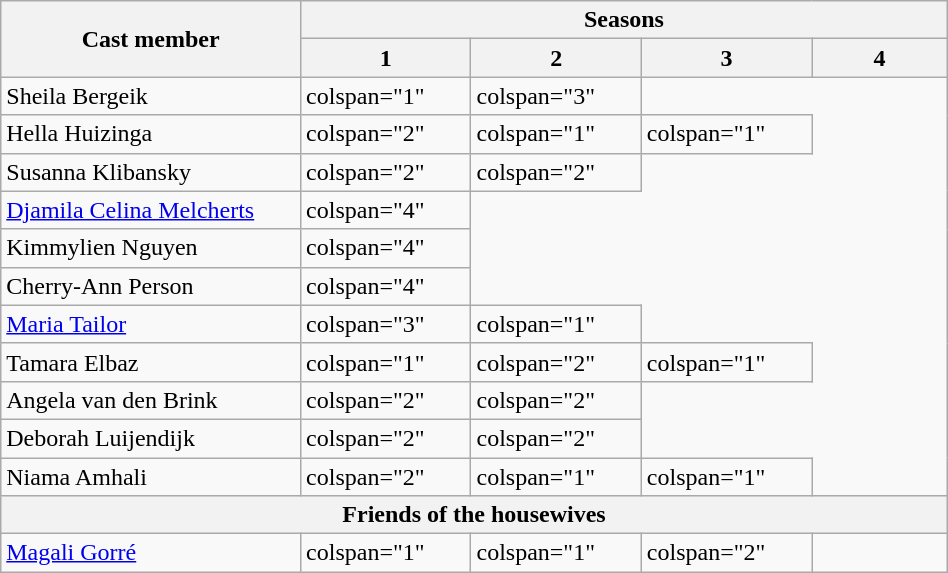<table class="wikitable plainrowheaders" width="50%">
<tr>
<th rowspan="2" style="width:10%;">Cast member</th>
<th colspan="4">Seasons</th>
</tr>
<tr>
<th style="width:10%;">1</th>
<th style="width:10%;">2</th>
<th style="width:10%;">3</th>
<th style="width:10%;">4</th>
</tr>
<tr>
<td>Sheila Bergeik</td>
<td>colspan="1" </td>
<td>colspan="3" </td>
</tr>
<tr>
<td>Hella Huizinga</td>
<td>colspan="2" </td>
<td>colspan="1" </td>
<td>colspan="1" </td>
</tr>
<tr>
<td>Susanna Klibansky</td>
<td>colspan="2" </td>
<td>colspan="2" </td>
</tr>
<tr>
<td nowrap><a href='#'>Djamila Celina Melcherts</a></td>
<td>colspan="4" </td>
</tr>
<tr>
<td>Kimmylien Nguyen</td>
<td>colspan="4" </td>
</tr>
<tr>
<td nowrap>Cherry-Ann Person</td>
<td>colspan="4" </td>
</tr>
<tr>
<td><a href='#'>Maria Tailor</a></td>
<td>colspan="3" </td>
<td>colspan="1" </td>
</tr>
<tr>
<td>Tamara Elbaz</td>
<td>colspan="1" </td>
<td>colspan="2" </td>
<td>colspan="1" </td>
</tr>
<tr>
<td>Angela van den Brink</td>
<td>colspan="2" </td>
<td>colspan="2" </td>
</tr>
<tr>
<td>Deborah Luijendijk</td>
<td>colspan="2" </td>
<td>colspan="2" </td>
</tr>
<tr>
<td>Niama Amhali</td>
<td>colspan="2" </td>
<td>colspan="1" </td>
<td>colspan="1" </td>
</tr>
<tr>
<th colspan="5" rowspan="1" style="width:16%;">Friends of the housewives</th>
</tr>
<tr>
<td><a href='#'>Magali Gorré</a></td>
<td>colspan="1" </td>
<td>colspan="1" </td>
<td>colspan="2" </td>
</tr>
</table>
